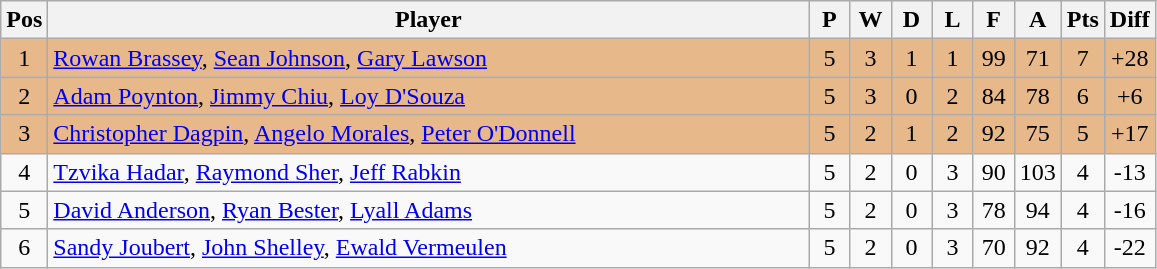<table class="wikitable" style="font-size: 100%">
<tr>
<th width=20>Pos</th>
<th width=500>Player</th>
<th width=20>P</th>
<th width=20>W</th>
<th width=20>D</th>
<th width=20>L</th>
<th width=20>F</th>
<th width=20>A</th>
<th width=20>Pts</th>
<th width=20>Diff</th>
</tr>
<tr align=center style="background: #E6B88A;">
<td>1</td>
<td align="left"> <a href='#'>Rowan Brassey</a>, <a href='#'>Sean Johnson</a>, <a href='#'>Gary Lawson</a></td>
<td>5</td>
<td>3</td>
<td>1</td>
<td>1</td>
<td>99</td>
<td>71</td>
<td>7</td>
<td>+28</td>
</tr>
<tr align=center style="background: #E6B88A;">
<td>2</td>
<td align="left"> <a href='#'>Adam Poynton</a>, <a href='#'>Jimmy Chiu</a>, <a href='#'>Loy D'Souza</a></td>
<td>5</td>
<td>3</td>
<td>0</td>
<td>2</td>
<td>84</td>
<td>78</td>
<td>6</td>
<td>+6</td>
</tr>
<tr align=center style="background: #E6B88A;">
<td>3</td>
<td align="left"> <a href='#'>Christopher Dagpin</a>, <a href='#'>Angelo Morales</a>, <a href='#'>Peter O'Donnell</a></td>
<td>5</td>
<td>2</td>
<td>1</td>
<td>2</td>
<td>92</td>
<td>75</td>
<td>5</td>
<td>+17</td>
</tr>
<tr align=center>
<td>4</td>
<td align="left"> <a href='#'>Tzvika Hadar</a>, <a href='#'>Raymond Sher</a>, <a href='#'>Jeff Rabkin</a></td>
<td>5</td>
<td>2</td>
<td>0</td>
<td>3</td>
<td>90</td>
<td>103</td>
<td>4</td>
<td>-13</td>
</tr>
<tr align=center>
<td>5</td>
<td align="left"> <a href='#'>David Anderson</a>, <a href='#'>Ryan Bester</a>, <a href='#'>Lyall Adams</a></td>
<td>5</td>
<td>2</td>
<td>0</td>
<td>3</td>
<td>78</td>
<td>94</td>
<td>4</td>
<td>-16</td>
</tr>
<tr align=center>
<td>6</td>
<td align="left"> <a href='#'>Sandy Joubert</a>, <a href='#'>John Shelley</a>, <a href='#'>Ewald Vermeulen</a></td>
<td>5</td>
<td>2</td>
<td>0</td>
<td>3</td>
<td>70</td>
<td>92</td>
<td>4</td>
<td>-22</td>
</tr>
</table>
